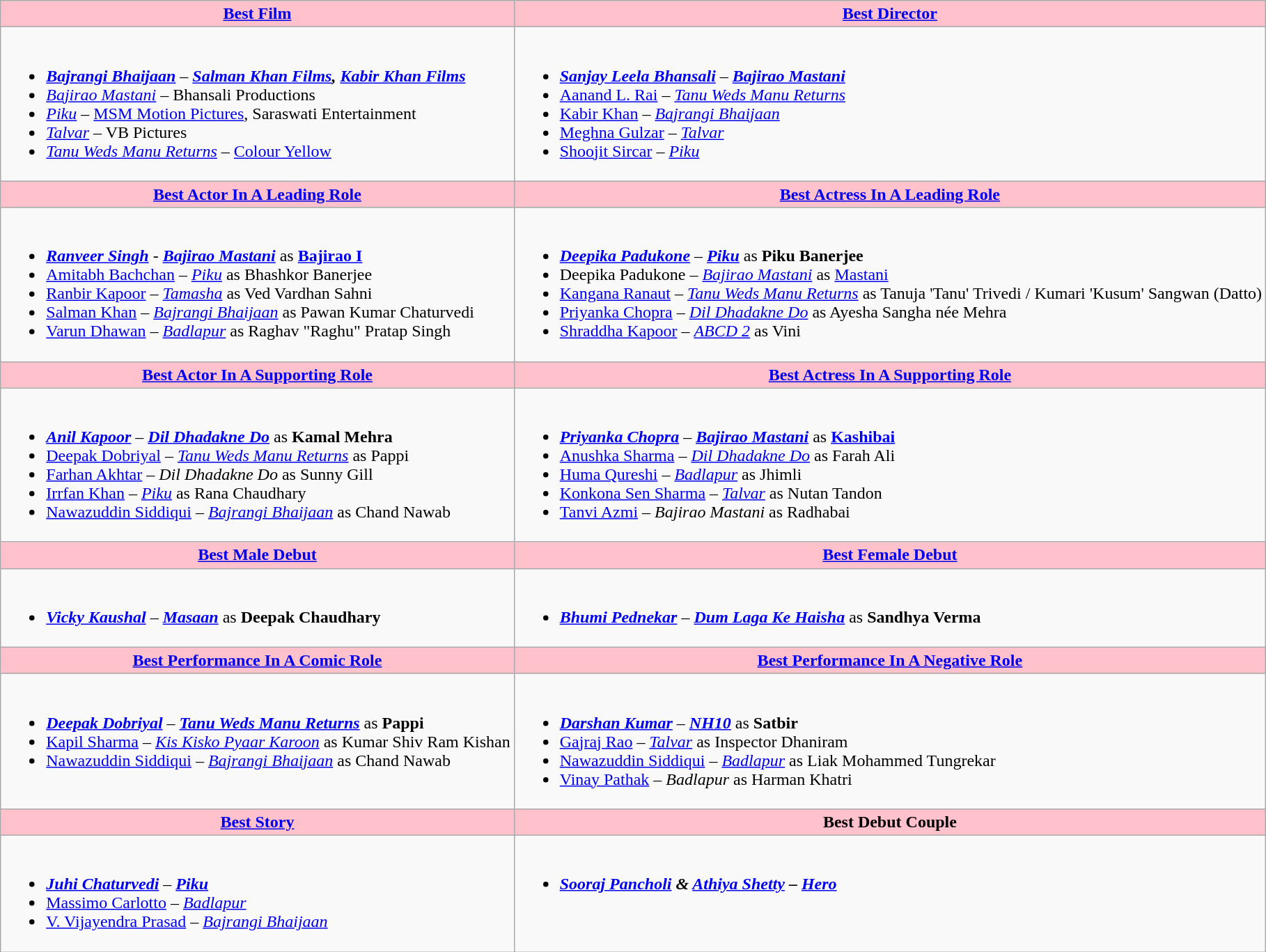<table class=wikitable style="width=150%">
<tr>
<th style="background:#FFC1CC;" ! style="width=50%"><a href='#'>Best Film</a></th>
<th style="background:#FFC1CC;" ! style="width=50%"><a href='#'>Best Director</a></th>
</tr>
<tr>
<td valign="top"><br><ul><li><strong><em><a href='#'>Bajrangi Bhaijaan</a></em></strong> – <strong><em><a href='#'>Salman Khan Films</a>, <a href='#'>Kabir Khan Films</a></em></strong></li><li><em><a href='#'>Bajirao Mastani</a></em> – Bhansali Productions</li><li><em><a href='#'>Piku</a></em> – <a href='#'>MSM Motion Pictures</a>, Saraswati Entertainment</li><li><em><a href='#'>Talvar</a></em> – VB Pictures</li><li><em><a href='#'>Tanu Weds Manu Returns</a></em> – <a href='#'>Colour Yellow</a></li></ul></td>
<td valign="top"><br><ul><li><strong><em><a href='#'>Sanjay Leela Bhansali</a></em></strong> – <strong><em><a href='#'>Bajirao Mastani</a></em></strong></li><li><a href='#'>Aanand L. Rai</a> – <em><a href='#'>Tanu Weds Manu Returns</a></em></li><li><a href='#'>Kabir Khan</a> – <em><a href='#'>Bajrangi Bhaijaan</a></em></li><li><a href='#'>Meghna Gulzar</a> – <em><a href='#'>Talvar</a></em></li><li><a href='#'>Shoojit Sircar</a> – <em><a href='#'>Piku</a></em></li></ul></td>
</tr>
<tr>
<th style="background:#FFC1CC;" ! style="width=50%"><a href='#'>Best Actor In A Leading Role</a></th>
<th style="background:#FFC1CC;" ! style="width=50%"><a href='#'>Best Actress In A Leading Role</a></th>
</tr>
<tr>
<td valign="top"><br><ul><li><strong><em><a href='#'>Ranveer Singh</a></em></strong> - <strong><em><a href='#'>Bajirao Mastani</a></em></strong> as <strong><a href='#'>Bajirao I</a></strong></li><li><a href='#'>Amitabh Bachchan</a> – <em><a href='#'>Piku</a></em> as Bhashkor Banerjee</li><li><a href='#'>Ranbir Kapoor</a> – <em><a href='#'>Tamasha</a></em> as Ved Vardhan Sahni</li><li><a href='#'>Salman Khan</a> – <em><a href='#'>Bajrangi Bhaijaan</a></em> as Pawan Kumar Chaturvedi</li><li><a href='#'>Varun Dhawan</a> – <em><a href='#'>Badlapur</a></em> as Raghav "Raghu" Pratap Singh</li></ul></td>
<td valign="top"><br><ul><li><strong><em><a href='#'>Deepika Padukone</a></em></strong> – <strong><em><a href='#'>Piku</a></em></strong> as <strong>Piku Banerjee</strong></li><li>Deepika Padukone – <em><a href='#'>Bajirao Mastani</a></em> as <a href='#'>Mastani</a></li><li><a href='#'>Kangana Ranaut</a> – <em><a href='#'>Tanu Weds Manu Returns</a></em> as Tanuja 'Tanu' Trivedi / Kumari 'Kusum' Sangwan (Datto)</li><li><a href='#'>Priyanka Chopra</a> – <em><a href='#'>Dil Dhadakne Do</a></em> as Ayesha Sangha née Mehra</li><li><a href='#'>Shraddha Kapoor</a> – <em><a href='#'>ABCD 2</a></em> as Vini</li></ul></td>
</tr>
<tr>
<th style="background:#FFC1CC;" ! style="width=50%"><a href='#'>Best Actor In A Supporting Role</a></th>
<th style="background:#FFC1CC;" ! style="width=50%"><a href='#'>Best Actress In A Supporting Role</a></th>
</tr>
<tr>
<td valign="top"><br><ul><li><strong><em><a href='#'>Anil Kapoor</a></em></strong> – <strong><em><a href='#'>Dil Dhadakne Do</a></em></strong> as <strong>Kamal Mehra</strong></li><li><a href='#'>Deepak Dobriyal</a> – <em><a href='#'>Tanu Weds Manu Returns</a></em> as Pappi</li><li><a href='#'>Farhan Akhtar</a> – <em>Dil Dhadakne Do</em> as Sunny Gill</li><li><a href='#'>Irrfan Khan</a> – <em><a href='#'>Piku</a></em> as Rana Chaudhary</li><li><a href='#'>Nawazuddin Siddiqui</a> – <em><a href='#'>Bajrangi Bhaijaan</a></em> as Chand Nawab</li></ul></td>
<td valign="top"><br><ul><li><strong><em><a href='#'>Priyanka Chopra</a></em></strong> – <strong><em><a href='#'>Bajirao Mastani</a></em></strong> as <strong><a href='#'>Kashibai</a></strong></li><li><a href='#'>Anushka Sharma</a> – <em><a href='#'>Dil Dhadakne Do</a></em> as Farah Ali</li><li><a href='#'>Huma Qureshi</a> – <em><a href='#'>Badlapur</a></em> as Jhimli</li><li><a href='#'>Konkona Sen Sharma</a> – <em><a href='#'>Talvar</a></em> as Nutan Tandon</li><li><a href='#'>Tanvi Azmi</a> – <em>Bajirao Mastani</em> as Radhabai</li></ul></td>
</tr>
<tr>
<th style="background:#FFC1CC;" ! style="width=50%"><a href='#'>Best Male Debut</a></th>
<th style="background:#FFC1CC;" ! style="width=50%"><a href='#'>Best Female Debut</a></th>
</tr>
<tr>
<td valign="top"><br><ul><li><strong><em><a href='#'>Vicky Kaushal</a></em></strong> – <strong><em><a href='#'>Masaan</a></em></strong> as <strong>Deepak Chaudhary</strong></li></ul></td>
<td valign="top"><br><ul><li><strong><em><a href='#'>Bhumi Pednekar</a></em></strong> – <strong><em><a href='#'>Dum Laga Ke Haisha</a></em></strong> as <strong>Sandhya Verma</strong></li></ul></td>
</tr>
<tr>
<th style="background:#FFC1CC;" ! style="width=50%"><a href='#'>Best Performance In A Comic Role</a></th>
<th style="background:#FFC1CC;" ! style="width=50%"><a href='#'>Best Performance In A Negative Role</a></th>
</tr>
<tr>
<td valign="top"><br><ul><li><strong><em><a href='#'>Deepak Dobriyal</a></em></strong> – <strong><em><a href='#'>Tanu Weds Manu Returns</a></em></strong> as <strong>Pappi</strong></li><li><a href='#'>Kapil Sharma</a> – <em><a href='#'>Kis Kisko Pyaar Karoon</a></em> as Kumar Shiv Ram Kishan</li><li><a href='#'>Nawazuddin Siddiqui</a> – <em><a href='#'>Bajrangi Bhaijaan</a></em> as Chand Nawab</li></ul></td>
<td valign="top"><br><ul><li><strong><em><a href='#'>Darshan Kumar</a></em></strong> – <strong><em><a href='#'>NH10</a></em></strong> as <strong>Satbir</strong></li><li><a href='#'>Gajraj Rao</a> – <em><a href='#'>Talvar</a></em> as Inspector Dhaniram</li><li><a href='#'>Nawazuddin Siddiqui</a> – <em><a href='#'>Badlapur</a></em> as Liak Mohammed Tungrekar</li><li><a href='#'>Vinay Pathak</a> – <em>Badlapur</em> as Harman Khatri</li></ul></td>
</tr>
<tr>
<th style="background:#FFC1CC;" ! style="width=50%"><a href='#'>Best Story</a></th>
<th style="background:#FFC1CC;" ! style="width=50%">Best Debut Couple</th>
</tr>
<tr>
<td valign="top"><br><ul><li><strong><em><a href='#'>Juhi Chaturvedi</a></em></strong> – <strong><em><a href='#'>Piku</a></em></strong></li><li><a href='#'>Massimo Carlotto</a> – <em><a href='#'>Badlapur</a></em></li><li><a href='#'>V. Vijayendra Prasad</a> – <em><a href='#'>Bajrangi Bhaijaan</a></em></li></ul></td>
<td valign="top"><br><ul><li><strong><em><a href='#'>Sooraj Pancholi</a></em></strong> <strong><em>& <a href='#'>Athiya Shetty</a> –</em></strong> <strong><em><a href='#'>Hero</a></em></strong></li></ul></td>
</tr>
</table>
